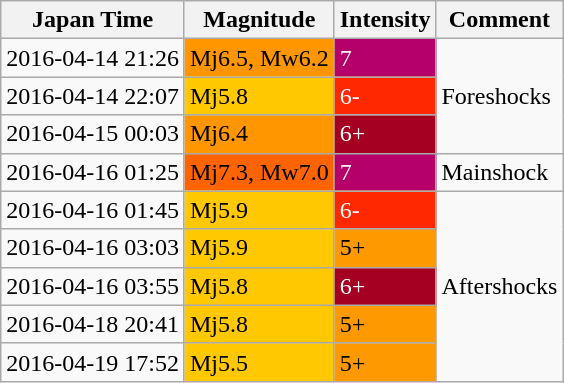<table class="wikitable">
<tr>
<th>Japan Time</th>
<th>Magnitude</th>
<th>Intensity</th>
<th>Comment</th>
</tr>
<tr>
<td>2016-04-14 21:26</td>
<td style="background-color:#ff9600">Mj6.5, Mw6.2</td>
<td style="background-color: #B40068; color: white;">7</td>
<td rowspan="3">Foreshocks</td>
</tr>
<tr>
<td>2016-04-14 22:07</td>
<td style="background-color:#ffc800">Mj5.8</td>
<td style="background-color: #FF2800; color: white;">6-</td>
</tr>
<tr>
<td>2016-04-15 00:03</td>
<td style="background-color:#ff9600">Mj6.4</td>
<td style="background-color: #A50021; color: white;">6+</td>
</tr>
<tr>
<td>2016-04-16 01:25</td>
<td style="background-color:#ff6400">Mj7.3, Mw7.0</td>
<td style="background-color: #B40068; color: white;">7</td>
<td>Mainshock</td>
</tr>
<tr>
<td>2016-04-16 01:45</td>
<td style="background-color:#ffc800">Mj5.9</td>
<td style="background-color: #FF2800; color: white;">6-</td>
<td rowspan="5">Aftershocks</td>
</tr>
<tr>
<td>2016-04-16 03:03</td>
<td style="background-color:#ffc800">Mj5.9</td>
<td style="background-color: #FF9900;">5+</td>
</tr>
<tr>
<td>2016-04-16 03:55</td>
<td style="background-color:#ffc800">Mj5.8</td>
<td style="background-color: #A50021; color: white;">6+</td>
</tr>
<tr>
<td>2016-04-18 20:41</td>
<td style="background-color:#ffc800">Mj5.8</td>
<td style="background-color: #FF9900;">5+</td>
</tr>
<tr>
<td>2016-04-19 17:52</td>
<td style="background-color:#ffc800">Mj5.5</td>
<td style="background-color: #FF9900;">5+</td>
</tr>
</table>
